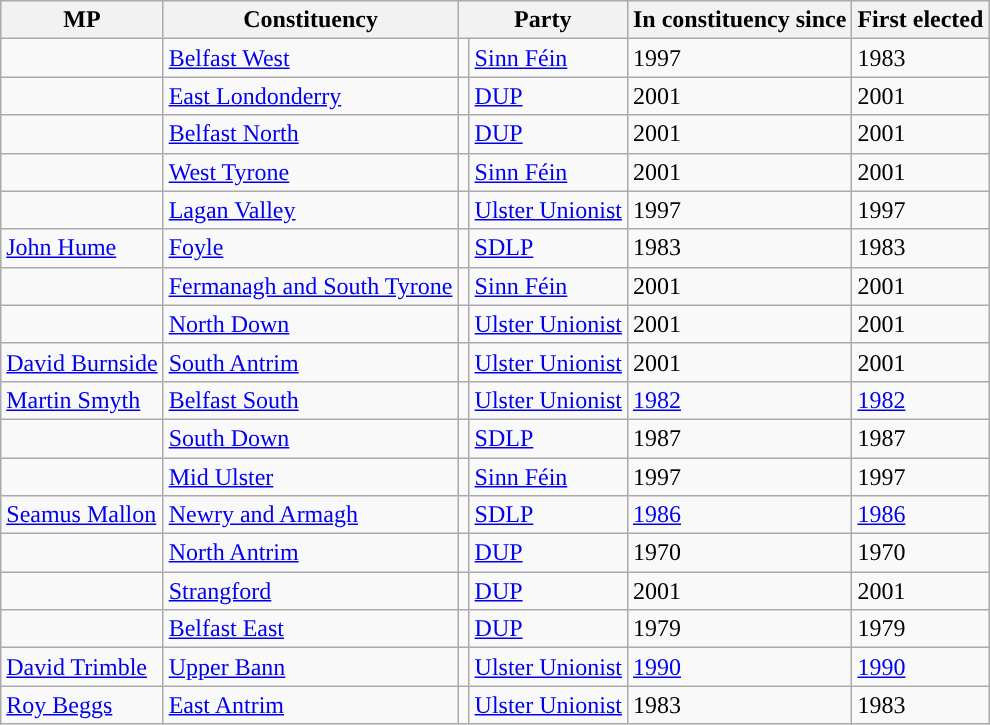<table class="wikitable sortable">
<tr>
<th>MP</th>
<th>Constituency</th>
<th colspan="2">Party</th>
<th>In constituency since</th>
<th>First elected</th>
</tr>
<tr>
<td></td>
<td><a href='#'>Belfast West</a></td>
<td></td>
<td><a href='#'>Sinn Féin</a></td>
<td>1997</td>
<td>1983</td>
</tr>
<tr>
<td></td>
<td><a href='#'>East Londonderry</a></td>
<td></td>
<td><a href='#'>DUP</a></td>
<td>2001</td>
<td>2001</td>
</tr>
<tr>
<td></td>
<td><a href='#'>Belfast North</a></td>
<td></td>
<td><a href='#'>DUP</a></td>
<td>2001</td>
<td>2001</td>
</tr>
<tr>
<td></td>
<td><a href='#'>West Tyrone</a></td>
<td></td>
<td><a href='#'>Sinn Féin</a></td>
<td>2001</td>
<td>2001</td>
</tr>
<tr>
<td></td>
<td><a href='#'>Lagan Valley</a></td>
<td></td>
<td><a href='#'>Ulster Unionist</a></td>
<td>1997</td>
<td>1997</td>
</tr>
<tr>
<td><a href='#'>John Hume</a></td>
<td><a href='#'>Foyle</a></td>
<td></td>
<td><a href='#'>SDLP</a></td>
<td>1983</td>
<td>1983</td>
</tr>
<tr>
<td></td>
<td><a href='#'>Fermanagh and South Tyrone</a></td>
<td></td>
<td><a href='#'>Sinn Féin</a></td>
<td>2001</td>
<td>2001</td>
</tr>
<tr>
<td></td>
<td><a href='#'>North Down</a></td>
<td></td>
<td><a href='#'>Ulster Unionist</a></td>
<td>2001</td>
<td>2001</td>
</tr>
<tr>
<td><a href='#'>David Burnside</a></td>
<td><a href='#'>South Antrim</a></td>
<td></td>
<td><a href='#'>Ulster Unionist</a></td>
<td>2001</td>
<td>2001</td>
</tr>
<tr>
<td><a href='#'>Martin Smyth</a></td>
<td><a href='#'>Belfast South</a></td>
<td></td>
<td><a href='#'>Ulster Unionist</a></td>
<td><a href='#'>1982</a></td>
<td><a href='#'>1982</a></td>
</tr>
<tr>
<td></td>
<td><a href='#'>South Down</a></td>
<td></td>
<td><a href='#'>SDLP</a></td>
<td>1987</td>
<td>1987</td>
</tr>
<tr>
<td></td>
<td><a href='#'>Mid Ulster</a></td>
<td></td>
<td><a href='#'>Sinn Féin</a></td>
<td>1997</td>
<td>1997</td>
</tr>
<tr>
<td><a href='#'>Seamus Mallon</a></td>
<td><a href='#'>Newry and Armagh</a></td>
<td></td>
<td><a href='#'>SDLP</a></td>
<td><a href='#'>1986</a></td>
<td><a href='#'>1986</a></td>
</tr>
<tr>
<td></td>
<td><a href='#'>North Antrim</a></td>
<td></td>
<td><a href='#'>DUP</a></td>
<td>1970</td>
<td>1970</td>
</tr>
<tr>
<td></td>
<td><a href='#'>Strangford</a></td>
<td></td>
<td><a href='#'>DUP</a></td>
<td>2001</td>
<td>2001</td>
</tr>
<tr>
<td></td>
<td><a href='#'>Belfast East</a></td>
<td></td>
<td><a href='#'>DUP</a></td>
<td>1979</td>
<td>1979</td>
</tr>
<tr>
<td><a href='#'>David Trimble</a></td>
<td><a href='#'>Upper Bann</a></td>
<td></td>
<td><a href='#'>Ulster Unionist</a></td>
<td><a href='#'>1990</a></td>
<td><a href='#'>1990</a></td>
</tr>
<tr>
<td><a href='#'>Roy Beggs</a></td>
<td><a href='#'>East Antrim</a></td>
<td></td>
<td><a href='#'>Ulster Unionist</a></td>
<td>1983</td>
<td>1983</td>
</tr>
</table>
